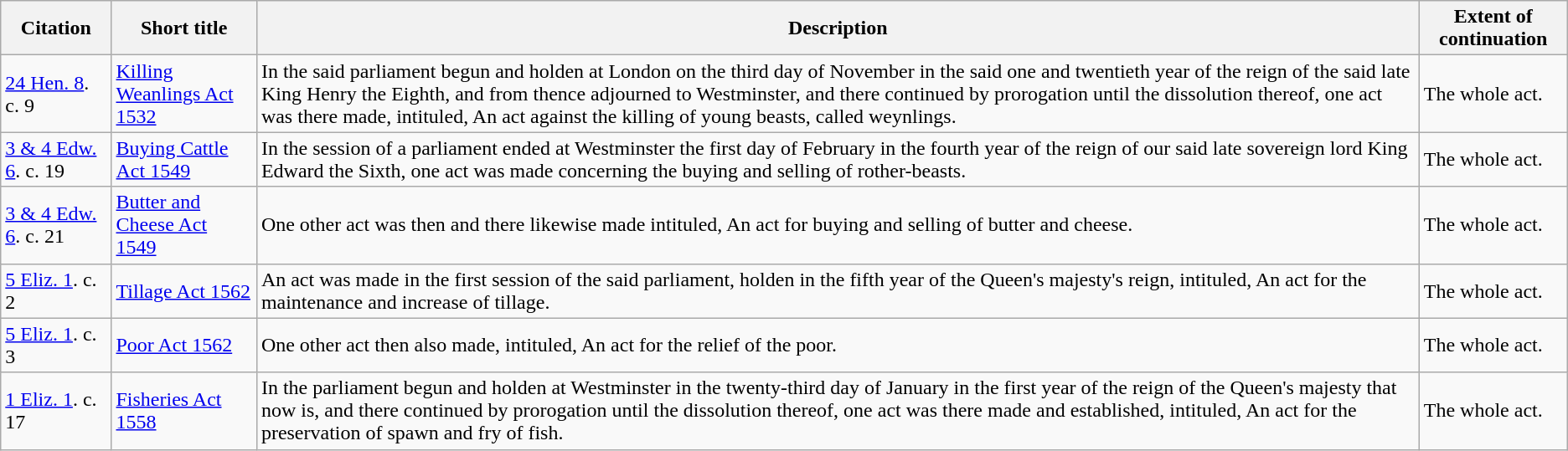<table class="wikitable">
<tr>
<th>Citation</th>
<th>Short title</th>
<th>Description</th>
<th>Extent of continuation</th>
</tr>
<tr>
<td><a href='#'>24 Hen. 8</a>. c. 9</td>
<td><a href='#'>Killing Weanlings Act 1532</a></td>
<td>In the said parliament begun and holden at London on the third day of November in the said one and twentieth year of the reign of the said late King Henry the Eighth, and from thence adjourned to Westminster, and there continued by prorogation until the dissolution thereof, one act was there made, intituled, An act against the killing of young beasts, called weynlings.</td>
<td>The whole act.</td>
</tr>
<tr>
<td><a href='#'>3 & 4 Edw. 6</a>. c. 19</td>
<td><a href='#'>Buying Cattle Act 1549</a></td>
<td>In the session of a parliament ended at Westminster the first day of February in the fourth year of the reign of our said late sovereign lord King Edward the Sixth, one act was made concerning the buying and selling of rother-beasts.</td>
<td>The whole act.</td>
</tr>
<tr>
<td><a href='#'>3 & 4 Edw. 6</a>. c. 21</td>
<td><a href='#'>Butter and Cheese Act 1549</a></td>
<td>One other act was then and there likewise made intituled, An act for buying and selling of butter and cheese.</td>
<td>The whole act.</td>
</tr>
<tr>
<td><a href='#'>5 Eliz. 1</a>. c. 2</td>
<td><a href='#'>Tillage Act 1562</a></td>
<td>An act was made in the first session of the said parliament, holden in the fifth year of the Queen's majesty's reign, intituled, An act for the maintenance and increase of tillage.</td>
<td>The whole act.</td>
</tr>
<tr>
<td><a href='#'>5 Eliz. 1</a>. c. 3</td>
<td><a href='#'>Poor Act 1562</a></td>
<td>One other act then also made, intituled, An act for the relief of the poor.</td>
<td>The whole act.</td>
</tr>
<tr>
<td><a href='#'>1 Eliz. 1</a>. c. 17</td>
<td><a href='#'>Fisheries Act 1558</a></td>
<td>In the parliament begun and holden at Westminster in the twenty-third day of January in the first year of the reign of the Queen's majesty that now is, and there continued by prorogation until the dissolution thereof, one act was there made and established, intituled, An act for the preservation of spawn and fry of fish.</td>
<td>The whole act.</td>
</tr>
</table>
